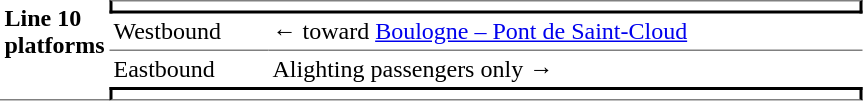<table border=0 cellspacing=0 cellpadding=3>
<tr>
<td style="border-bottom:solid 1px gray;" width=50 rowspan=10 valign=top><strong>Line 10 platforms</strong></td>
<td style="border-top:solid 1px gray;border-right:solid 2px black;border-left:solid 2px black;border-bottom:solid 2px black;text-align:center;" colspan=2></td>
</tr>
<tr>
<td style="border-bottom:solid 1px gray;" width=100>Westbound</td>
<td style="border-bottom:solid 1px gray;" width=390>←   toward <a href='#'>Boulogne – Pont de Saint-Cloud</a> </td>
</tr>
<tr>
<td>Eastbound</td>
<td>   Alighting passengers only →</td>
</tr>
<tr>
<td style="border-top:solid 2px black;border-right:solid 2px black;border-left:solid 2px black;border-bottom:solid 1px gray;text-align:center;" colspan=2></td>
</tr>
</table>
